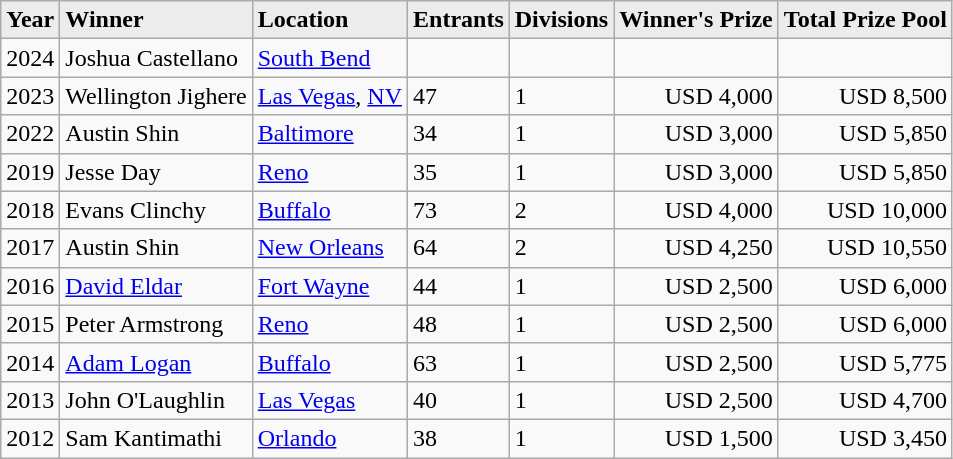<table class="wikitable">
<tr bgcolor="#ececec">
<td><strong>Year</strong></td>
<td><strong>Winner</strong></td>
<td><strong>Location</strong></td>
<td><strong>Entrants</strong></td>
<td><strong>Divisions</strong></td>
<td><strong>Winner's Prize</strong></td>
<td><strong>Total Prize Pool</strong></td>
</tr>
<tr>
<td>2024</td>
<td> Joshua Castellano</td>
<td><a href='#'>South Bend</a></td>
<td></td>
<td></td>
<td></td>
<td></td>
</tr>
<tr>
<td>2023</td>
<td> Wellington Jighere</td>
<td><a href='#'>Las Vegas</a>, <a href='#'>NV</a></td>
<td>47</td>
<td>1</td>
<td align="right">USD 4,000</td>
<td align="right">USD 8,500</td>
</tr>
<tr>
<td>2022</td>
<td> Austin Shin</td>
<td><a href='#'>Baltimore</a></td>
<td>34</td>
<td>1</td>
<td align="right">USD 3,000</td>
<td align="right">USD 5,850</td>
</tr>
<tr>
<td>2019</td>
<td> Jesse Day</td>
<td><a href='#'>Reno</a></td>
<td>35</td>
<td>1</td>
<td align="right">USD 3,000</td>
<td align="right">USD 5,850</td>
</tr>
<tr>
<td>2018</td>
<td> Evans Clinchy</td>
<td><a href='#'>Buffalo</a></td>
<td>73</td>
<td>2</td>
<td align="right">USD 4,000</td>
<td align="right">USD 10,000</td>
</tr>
<tr>
<td>2017</td>
<td> Austin Shin</td>
<td><a href='#'>New Orleans</a></td>
<td>64</td>
<td>2</td>
<td align="right">USD 4,250</td>
<td align="right">USD 10,550</td>
</tr>
<tr>
<td>2016</td>
<td> <a href='#'>David Eldar</a></td>
<td><a href='#'>Fort Wayne</a></td>
<td>44</td>
<td>1</td>
<td align="right">USD 2,500</td>
<td align="right">USD 6,000</td>
</tr>
<tr>
<td>2015</td>
<td> Peter Armstrong</td>
<td><a href='#'>Reno</a></td>
<td>48</td>
<td>1</td>
<td align="right">USD 2,500</td>
<td align="right">USD 6,000</td>
</tr>
<tr>
<td>2014</td>
<td> <a href='#'>Adam Logan</a></td>
<td><a href='#'>Buffalo</a></td>
<td>63</td>
<td>1</td>
<td align="right">USD 2,500</td>
<td align="right">USD 5,775</td>
</tr>
<tr>
<td>2013</td>
<td> John O'Laughlin</td>
<td><a href='#'>Las Vegas</a></td>
<td>40</td>
<td>1</td>
<td align="right">USD 2,500</td>
<td align="right">USD 4,700</td>
</tr>
<tr>
<td>2012</td>
<td> Sam Kantimathi</td>
<td><a href='#'>Orlando</a></td>
<td>38</td>
<td>1</td>
<td align="right">USD 1,500</td>
<td align="right">USD 3,450</td>
</tr>
</table>
